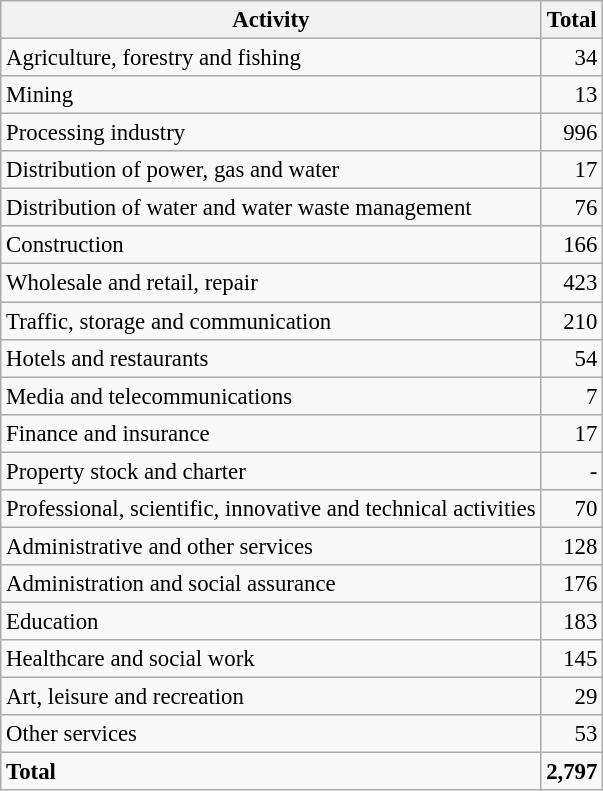<table class="wikitable sortable" style="font-size:95%;">
<tr>
<th>Activity</th>
<th>Total</th>
</tr>
<tr>
<td>Agriculture, forestry and fishing</td>
<td align="right">34</td>
</tr>
<tr>
<td>Mining</td>
<td align="right">13</td>
</tr>
<tr>
<td>Processing industry</td>
<td align="right">996</td>
</tr>
<tr>
<td>Distribution of power, gas and water</td>
<td align="right">17</td>
</tr>
<tr>
<td>Distribution of water and water waste management</td>
<td align="right">76</td>
</tr>
<tr>
<td>Construction</td>
<td align="right">166</td>
</tr>
<tr>
<td>Wholesale and retail, repair</td>
<td align="right">423</td>
</tr>
<tr>
<td>Traffic, storage and communication</td>
<td align="right">210</td>
</tr>
<tr>
<td>Hotels and restaurants</td>
<td align="right">54</td>
</tr>
<tr>
<td>Media and telecommunications</td>
<td align="right">7</td>
</tr>
<tr>
<td>Finance and insurance</td>
<td align="right">17</td>
</tr>
<tr>
<td>Property stock and charter</td>
<td align="right">-</td>
</tr>
<tr>
<td>Professional, scientific, innovative and technical activities</td>
<td align="right">70</td>
</tr>
<tr>
<td>Administrative and other services</td>
<td align="right">128</td>
</tr>
<tr>
<td>Administration and social assurance</td>
<td align="right">176</td>
</tr>
<tr>
<td>Education</td>
<td align="right">183</td>
</tr>
<tr>
<td>Healthcare and social work</td>
<td align="right">145</td>
</tr>
<tr>
<td>Art, leisure and recreation</td>
<td align="right">29</td>
</tr>
<tr>
<td>Other services</td>
<td align="right">53</td>
</tr>
<tr class="sortbottom">
<td><strong>Total</strong></td>
<td align="right"><strong>2,797</strong></td>
</tr>
</table>
